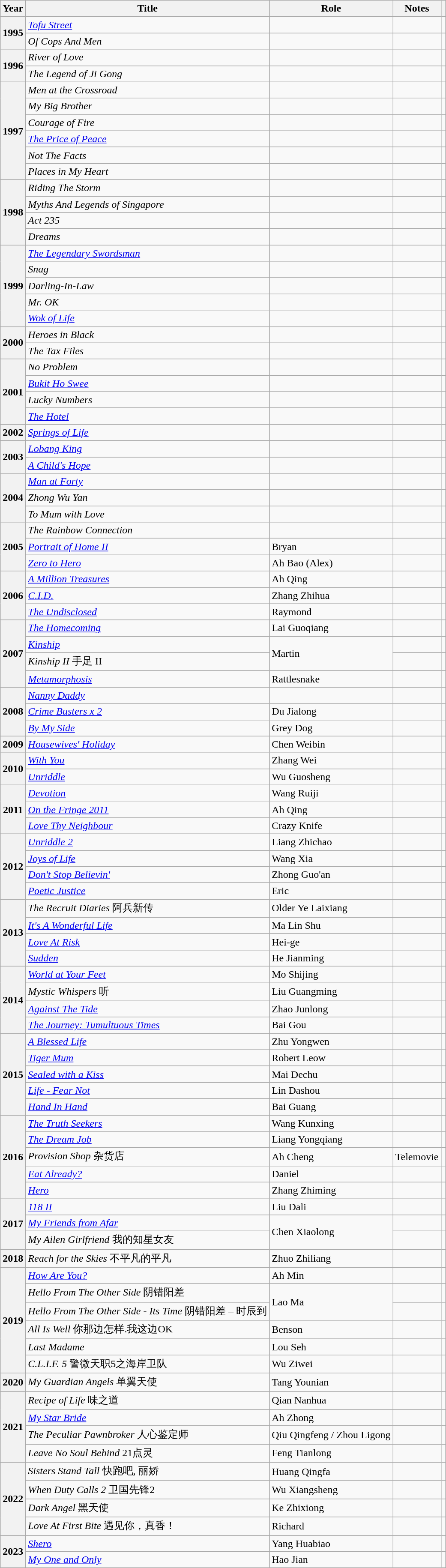<table class="wikitable sortable plainrowheaders">
<tr>
<th scope="col">Year</th>
<th scope="col">Title</th>
<th scope="col">Role</th>
<th scope="col" class="unsortable">Notes</th>
<th scope="col" class="unsortable"></th>
</tr>
<tr>
<th scope="row" rowspan="2">1995</th>
<td><em><a href='#'>Tofu Street</a></em></td>
<td></td>
<td></td>
<td></td>
</tr>
<tr>
<td><em>Of Cops And Men</em></td>
<td></td>
<td></td>
<td></td>
</tr>
<tr>
<th scope="row" rowspan="2">1996</th>
<td><em>River of Love</em></td>
<td></td>
<td></td>
<td></td>
</tr>
<tr>
<td><em>The Legend of Ji Gong</em></td>
<td></td>
<td></td>
<td></td>
</tr>
<tr>
<th scope="row" rowspan="6">1997</th>
<td><em>Men at the Crossroad</em></td>
<td></td>
<td></td>
<td></td>
</tr>
<tr>
<td><em>My Big Brother</em></td>
<td></td>
<td></td>
<td></td>
</tr>
<tr>
<td><em>Courage of Fire</em></td>
<td></td>
<td></td>
<td></td>
</tr>
<tr>
<td><em><a href='#'>The Price of Peace</a></em></td>
<td></td>
<td></td>
<td></td>
</tr>
<tr>
<td><em>Not The Facts</em></td>
<td></td>
<td></td>
<td></td>
</tr>
<tr>
<td><em>Places in My Heart</em></td>
<td></td>
<td></td>
<td></td>
</tr>
<tr>
<th scope="row" rowspan="4">1998</th>
<td><em>Riding The Storm</em></td>
<td></td>
<td></td>
<td></td>
</tr>
<tr>
<td><em>Myths And Legends of Singapore</em></td>
<td></td>
<td></td>
<td></td>
</tr>
<tr>
<td><em>Act 235</em></td>
<td></td>
<td></td>
<td></td>
</tr>
<tr>
<td><em>Dreams</em></td>
<td></td>
<td></td>
<td></td>
</tr>
<tr>
<th scope="row" rowspan="5">1999</th>
<td><em><a href='#'>The Legendary Swordsman</a></em></td>
<td></td>
<td></td>
<td></td>
</tr>
<tr>
<td><em>Snag</em></td>
<td></td>
<td></td>
<td></td>
</tr>
<tr>
<td><em>Darling-In-Law</em></td>
<td></td>
<td></td>
<td></td>
</tr>
<tr>
<td><em>Mr. OK</em></td>
<td></td>
<td></td>
<td></td>
</tr>
<tr>
<td><em><a href='#'>Wok of Life</a></em></td>
<td></td>
<td></td>
<td></td>
</tr>
<tr>
<th scope="row" rowspan="2">2000</th>
<td><em>Heroes in Black</em></td>
<td></td>
<td></td>
<td></td>
</tr>
<tr>
<td><em>The Tax Files</em></td>
<td></td>
<td></td>
<td></td>
</tr>
<tr>
<th scope="row" rowspan="4">2001</th>
<td><em>No Problem</em></td>
<td></td>
<td></td>
<td></td>
</tr>
<tr>
<td><em><a href='#'>Bukit Ho Swee</a></em></td>
<td></td>
<td></td>
<td></td>
</tr>
<tr>
<td><em>Lucky Numbers</em></td>
<td></td>
<td></td>
<td></td>
</tr>
<tr>
<td><em><a href='#'>The Hotel</a></em></td>
<td></td>
<td></td>
<td></td>
</tr>
<tr>
<th scope="row">2002</th>
<td><em><a href='#'>Springs of Life</a></em></td>
<td></td>
<td></td>
<td></td>
</tr>
<tr>
<th scope="row" rowspan="2">2003</th>
<td><em><a href='#'>Lobang King</a></em></td>
<td></td>
<td></td>
<td></td>
</tr>
<tr>
<td><em><a href='#'>A Child's Hope</a></em></td>
<td></td>
<td></td>
<td></td>
</tr>
<tr>
<th scope="row" rowspan="3">2004</th>
<td><em><a href='#'>Man at Forty</a></em></td>
<td></td>
<td></td>
<td></td>
</tr>
<tr>
<td><em>Zhong Wu Yan</em></td>
<td></td>
<td></td>
<td></td>
</tr>
<tr>
<td><em>To Mum with Love</em></td>
<td></td>
<td></td>
<td></td>
</tr>
<tr>
<th scope="row" rowspan="3">2005</th>
<td><em>The Rainbow Connection</em></td>
<td></td>
<td></td>
<td></td>
</tr>
<tr>
<td><a href='#'><em>Portrait of Home II</em></a></td>
<td>Bryan</td>
<td></td>
<td></td>
</tr>
<tr>
<td><a href='#'><em>Zero to Hero</em></a></td>
<td>Ah Bao (Alex)</td>
<td></td>
<td></td>
</tr>
<tr>
<th scope="row" rowspan="3">2006</th>
<td><em><a href='#'>A Million Treasures</a></em></td>
<td>Ah Qing</td>
<td></td>
<td></td>
</tr>
<tr>
<td><a href='#'><em>C.I.D.</em></a></td>
<td>Zhang Zhihua</td>
<td></td>
<td></td>
</tr>
<tr>
<td><em><a href='#'>The Undisclosed</a></em></td>
<td>Raymond</td>
<td></td>
<td></td>
</tr>
<tr>
<th scope="row" rowspan="4">2007</th>
<td><a href='#'><em>The Homecoming</em></a></td>
<td>Lai Guoqiang</td>
<td></td>
<td></td>
</tr>
<tr>
<td><em><a href='#'>Kinship</a></em></td>
<td rowspan="2">Martin</td>
<td></td>
<td></td>
</tr>
<tr>
<td><em>Kinship II</em> 手足 II</td>
<td></td>
<td></td>
</tr>
<tr>
<td><a href='#'><em>Metamorphosis</em></a></td>
<td>Rattlesnake</td>
<td></td>
<td></td>
</tr>
<tr>
<th scope="row" rowspan="3">2008</th>
<td><em><a href='#'>Nanny Daddy</a></em></td>
<td></td>
<td></td>
<td></td>
</tr>
<tr>
<td><em><a href='#'>Crime Busters x 2</a></em></td>
<td>Du Jialong</td>
<td></td>
<td></td>
</tr>
<tr>
<td><em><a href='#'>By My Side</a></em></td>
<td>Grey Dog</td>
<td></td>
<td></td>
</tr>
<tr>
<th scope="row" rowspan="1">2009</th>
<td><em><a href='#'>Housewives' Holiday</a></em></td>
<td>Chen Weibin</td>
<td></td>
<td></td>
</tr>
<tr>
<th scope="row" rowspan="2">2010</th>
<td><em><a href='#'>With You</a></em></td>
<td>Zhang Wei</td>
<td></td>
<td></td>
</tr>
<tr>
<td><em><a href='#'>Unriddle</a></em></td>
<td>Wu Guosheng</td>
<td></td>
<td></td>
</tr>
<tr>
<th scope="row" rowspan="3">2011</th>
<td><em><a href='#'>Devotion</a></em></td>
<td>Wang Ruiji</td>
<td></td>
<td></td>
</tr>
<tr>
<td><em><a href='#'>On the Fringe 2011</a></em></td>
<td>Ah Qing</td>
<td></td>
<td></td>
</tr>
<tr>
<td><em><a href='#'>Love Thy Neighbour</a></em></td>
<td>Crazy Knife</td>
<td></td>
<td></td>
</tr>
<tr>
<th scope="row" rowspan="4">2012</th>
<td><em><a href='#'>Unriddle 2</a></em></td>
<td>Liang Zhichao</td>
<td></td>
<td></td>
</tr>
<tr>
<td><em><a href='#'>Joys of Life</a></em></td>
<td>Wang Xia</td>
<td></td>
<td></td>
</tr>
<tr>
<td><em><a href='#'>Don't Stop Believin'</a></em></td>
<td>Zhong Guo'an</td>
<td></td>
<td></td>
</tr>
<tr>
<td><em><a href='#'>Poetic Justice</a></em></td>
<td>Eric</td>
<td></td>
<td></td>
</tr>
<tr>
<th scope="row" rowspan="4">2013</th>
<td><em>The Recruit Diaries</em> 阿兵新传</td>
<td>Older Ye Laixiang</td>
<td></td>
<td></td>
</tr>
<tr>
<td><em><a href='#'>It's A Wonderful Life</a></em></td>
<td>Ma Lin Shu</td>
<td></td>
<td></td>
</tr>
<tr>
<td><em><a href='#'>Love At Risk</a></em></td>
<td>Hei-ge</td>
<td></td>
<td></td>
</tr>
<tr>
<td><em><a href='#'>Sudden</a></em></td>
<td>He Jianming</td>
<td></td>
<td></td>
</tr>
<tr>
<th scope="row" rowspan="4">2014</th>
<td><em><a href='#'>World at Your Feet</a></em></td>
<td>Mo Shijing</td>
<td></td>
<td></td>
</tr>
<tr>
<td><em>Mystic Whispers</em> 听</td>
<td>Liu Guangming</td>
<td></td>
<td></td>
</tr>
<tr>
<td><em><a href='#'>Against The Tide</a></em></td>
<td>Zhao Junlong</td>
<td></td>
<td></td>
</tr>
<tr>
<td><em><a href='#'>The Journey: Tumultuous Times</a></em></td>
<td>Bai Gou</td>
<td></td>
<td></td>
</tr>
<tr>
<th scope="row" rowspan="5">2015</th>
<td><em><a href='#'>A Blessed Life</a></em></td>
<td>Zhu Yongwen</td>
<td></td>
<td></td>
</tr>
<tr>
<td><em><a href='#'>Tiger Mum</a></em></td>
<td>Robert Leow</td>
<td></td>
<td></td>
</tr>
<tr>
<td><em><a href='#'>Sealed with a Kiss</a></em></td>
<td>Mai Dechu</td>
<td></td>
<td></td>
</tr>
<tr>
<td><em><a href='#'>Life - Fear Not</a></em></td>
<td>Lin Dashou</td>
<td></td>
<td></td>
</tr>
<tr>
<td><em><a href='#'>Hand In Hand</a></em></td>
<td>Bai Guang</td>
<td></td>
<td></td>
</tr>
<tr>
<th scope="row" rowspan="5">2016</th>
<td><em><a href='#'>The Truth Seekers</a></em></td>
<td>Wang Kunxing</td>
<td></td>
<td></td>
</tr>
<tr>
<td><em><a href='#'>The Dream Job</a></em></td>
<td>Liang Yongqiang</td>
<td></td>
<td></td>
</tr>
<tr>
<td><em>Provision Shop</em> 杂货店</td>
<td>Ah Cheng</td>
<td>Telemovie</td>
<td></td>
</tr>
<tr>
<td><em><a href='#'>Eat Already?</a></em></td>
<td>Daniel</td>
<td></td>
<td></td>
</tr>
<tr>
<td><em><a href='#'>Hero</a></em></td>
<td>Zhang Zhiming</td>
<td></td>
<td></td>
</tr>
<tr>
<th scope="row" rowspan="3">2017</th>
<td><em><a href='#'>118 II</a></em></td>
<td>Liu Dali</td>
<td></td>
<td></td>
</tr>
<tr>
<td><em><a href='#'>My Friends from Afar</a></em></td>
<td rowspan="2">Chen Xiaolong</td>
<td></td>
<td></td>
</tr>
<tr>
<td><em>My Ailen Girlfriend</em> 我的知星女友</td>
<td></td>
<td></td>
</tr>
<tr>
<th scope="row" rowspan="1">2018</th>
<td><em>Reach for the Skies</em> 不平凡的平凡</td>
<td>Zhuo Zhiliang</td>
<td></td>
<td></td>
</tr>
<tr>
<th scope="row" rowspan="6">2019</th>
<td><em><a href='#'>How Are You?</a></em></td>
<td>Ah Min</td>
<td></td>
<td></td>
</tr>
<tr>
<td><em>Hello From The Other Side</em> 阴错阳差</td>
<td rowspan="2">Lao Ma</td>
<td></td>
<td></td>
</tr>
<tr>
<td><em>Hello From The Other Side - Its Time</em> 阴错阳差 – 时辰到</td>
<td></td>
<td></td>
</tr>
<tr>
<td><em>All Is Well</em> 你那边怎样.我这边OK</td>
<td>Benson</td>
<td></td>
<td></td>
</tr>
<tr>
<td><em>Last Madame</em></td>
<td>Lou Seh</td>
<td></td>
<td></td>
</tr>
<tr>
<td><em>C.L.I.F. 5</em> 警微天职5之海岸卫队</td>
<td>Wu Ziwei</td>
<td></td>
<td></td>
</tr>
<tr>
<th scope="row">2020</th>
<td><em>My Guardian Angels</em> 单翼天使</td>
<td>Tang Younian</td>
<td></td>
<td></td>
</tr>
<tr>
<th scope="row" rowspan="4">2021</th>
<td><em>Recipe of Life</em> 味之道</td>
<td>Qian Nanhua</td>
<td></td>
<td></td>
</tr>
<tr>
<td><em><a href='#'>My Star Bride</a></em></td>
<td>Ah Zhong</td>
<td></td>
<td></td>
</tr>
<tr>
<td><em>The Peculiar Pawnbroker</em> 人心鉴定师</td>
<td>Qiu Qingfeng / Zhou Ligong</td>
<td></td>
<td></td>
</tr>
<tr>
<td><em>Leave No Soul Behind</em> 21点灵</td>
<td>Feng Tianlong</td>
<td></td>
<td></td>
</tr>
<tr>
<th scope="row" rowspan="4">2022</th>
<td><em>Sisters Stand Tall</em> 快跑吧, 丽娇</td>
<td>Huang Qingfa</td>
<td></td>
<td></td>
</tr>
<tr>
<td><em>When Duty Calls 2</em> 卫国先锋2</td>
<td>Wu Xiangsheng</td>
<td></td>
<td></td>
</tr>
<tr>
<td><em>Dark Angel</em> 黑天使</td>
<td>Ke Zhixiong</td>
<td></td>
<td></td>
</tr>
<tr>
<td><em>Love At First Bite</em> 遇见你，真香！</td>
<td>Richard</td>
<td></td>
<td></td>
</tr>
<tr>
<th scope="row" rowspan="2">2023</th>
<td><em><a href='#'>Shero</a></em></td>
<td>Yang Huabiao</td>
<td></td>
<td></td>
</tr>
<tr>
<td><em><a href='#'>My One and Only</a></em></td>
<td>Hao Jian</td>
<td></td>
</tr>
</table>
